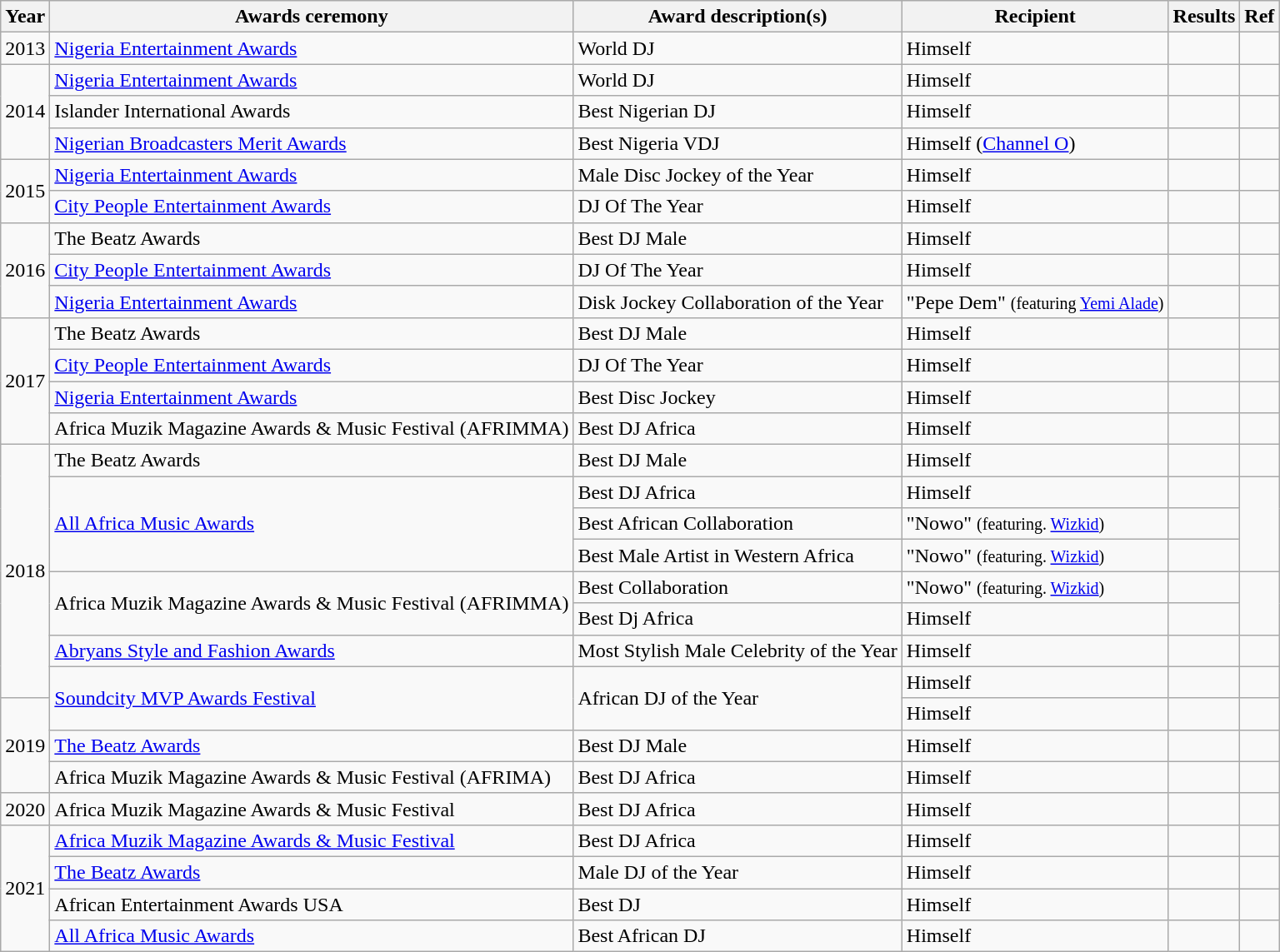<table class="wikitable">
<tr>
<th>Year</th>
<th>Awards ceremony</th>
<th>Award description(s)</th>
<th>Recipient</th>
<th>Results</th>
<th>Ref</th>
</tr>
<tr>
<td rowspan="1">2013</td>
<td><a href='#'>Nigeria Entertainment Awards</a></td>
<td>World DJ</td>
<td>Himself</td>
<td></td>
<td></td>
</tr>
<tr>
<td rowspan="3">2014</td>
<td><a href='#'>Nigeria Entertainment Awards</a></td>
<td>World DJ</td>
<td>Himself</td>
<td></td>
<td></td>
</tr>
<tr>
<td>Islander International Awards</td>
<td>Best Nigerian DJ</td>
<td>Himself</td>
<td></td>
<td></td>
</tr>
<tr>
<td><a href='#'>Nigerian Broadcasters Merit Awards</a></td>
<td>Best Nigeria VDJ</td>
<td>Himself (<a href='#'>Channel O</a>)</td>
<td></td>
<td></td>
</tr>
<tr>
<td rowspan="2">2015</td>
<td><a href='#'>Nigeria Entertainment Awards</a></td>
<td>Male Disc Jockey of the Year</td>
<td>Himself</td>
<td></td>
<td></td>
</tr>
<tr>
<td><a href='#'>City People Entertainment Awards</a></td>
<td>DJ Of The Year</td>
<td>Himself</td>
<td></td>
<td></td>
</tr>
<tr>
<td rowspan="3">2016</td>
<td>The Beatz Awards</td>
<td>Best DJ Male</td>
<td>Himself</td>
<td></td>
<td></td>
</tr>
<tr>
<td><a href='#'>City People Entertainment Awards</a></td>
<td>DJ Of The Year</td>
<td>Himself</td>
<td></td>
<td></td>
</tr>
<tr>
<td><a href='#'>Nigeria Entertainment Awards</a></td>
<td>Disk Jockey Collaboration of the Year</td>
<td>"Pepe Dem" <small>(featuring <a href='#'>Yemi Alade</a>)</small></td>
<td></td>
<td></td>
</tr>
<tr>
<td rowspan="4">2017</td>
<td>The Beatz Awards</td>
<td>Best DJ Male</td>
<td>Himself</td>
<td></td>
<td></td>
</tr>
<tr>
<td><a href='#'>City People Entertainment Awards</a></td>
<td>DJ Of The Year</td>
<td>Himself</td>
<td></td>
<td></td>
</tr>
<tr>
<td><a href='#'>Nigeria Entertainment Awards</a></td>
<td>Best Disc Jockey</td>
<td>Himself</td>
<td></td>
<td></td>
</tr>
<tr>
<td>Africa Muzik Magazine Awards & Music Festival (AFRIMMA)</td>
<td>Best DJ Africa</td>
<td>Himself</td>
<td></td>
<td></td>
</tr>
<tr>
<td rowspan="8">2018</td>
<td>The Beatz Awards</td>
<td>Best DJ Male</td>
<td>Himself</td>
<td></td>
<td></td>
</tr>
<tr>
<td rowspan="3"><a href='#'>All Africa Music Awards</a></td>
<td>Best DJ Africa</td>
<td>Himself</td>
<td></td>
<td rowspan="3"></td>
</tr>
<tr>
<td>Best African Collaboration</td>
<td>"Nowo" <small>(featuring. <a href='#'>Wizkid</a>)</small></td>
<td></td>
</tr>
<tr>
<td>Best Male Artist in Western Africa</td>
<td>"Nowo" <small>(featuring. <a href='#'>Wizkid</a>)</small></td>
<td></td>
</tr>
<tr>
<td rowspan="2">Africa Muzik Magazine Awards & Music Festival (AFRIMMA)</td>
<td>Best Collaboration</td>
<td>"Nowo" <small>(featuring. <a href='#'>Wizkid</a>)</small></td>
<td></td>
<td rowspan="2"></td>
</tr>
<tr>
<td>Best Dj Africa</td>
<td>Himself</td>
<td></td>
</tr>
<tr>
<td><a href='#'>Abryans Style and Fashion Awards</a></td>
<td>Most Stylish Male Celebrity of the Year</td>
<td>Himself</td>
<td></td>
<td></td>
</tr>
<tr>
<td rowspan="2"><a href='#'>Soundcity MVP Awards Festival</a></td>
<td rowspan="2">African DJ of the Year</td>
<td>Himself</td>
<td></td>
<td></td>
</tr>
<tr>
<td rowspan="3">2019</td>
<td>Himself</td>
<td></td>
<td></td>
</tr>
<tr>
<td><a href='#'>The Beatz Awards</a></td>
<td>Best DJ Male</td>
<td>Himself</td>
<td></td>
<td></td>
</tr>
<tr>
<td>Africa Muzik Magazine Awards & Music Festival (AFRIMA)</td>
<td>Best DJ Africa</td>
<td>Himself</td>
<td></td>
<td></td>
</tr>
<tr>
<td rowspan="1">2020</td>
<td>Africa Muzik Magazine Awards & Music Festival</td>
<td>Best DJ Africa</td>
<td>Himself</td>
<td></td>
<td></td>
</tr>
<tr>
<td rowspan="4">2021</td>
<td><a href='#'>Africa Muzik Magazine Awards & Music Festival</a></td>
<td>Best DJ Africa</td>
<td>Himself</td>
<td></td>
<td></td>
</tr>
<tr>
<td><a href='#'>The Beatz Awards</a></td>
<td>Male DJ of the Year</td>
<td>Himself</td>
<td></td>
<td></td>
</tr>
<tr>
<td>African Entertainment Awards USA</td>
<td>Best DJ</td>
<td>Himself</td>
<td></td>
<td></td>
</tr>
<tr>
<td><a href='#'>All Africa Music Awards</a></td>
<td>Best African DJ</td>
<td>Himself</td>
<td></td>
<td></td>
</tr>
</table>
